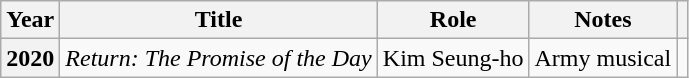<table class="wikitable plainrowheaders">
<tr>
<th scope="col">Year</th>
<th scope="col">Title</th>
<th scope="col">Role</th>
<th scope="col">Notes</th>
<th scope="col"></th>
</tr>
<tr>
<th scope="row">2020</th>
<td><em>Return: The Promise of the Day</em></td>
<td>Kim Seung-ho</td>
<td>Army musical</td>
<td style="text-align:center"></td>
</tr>
</table>
